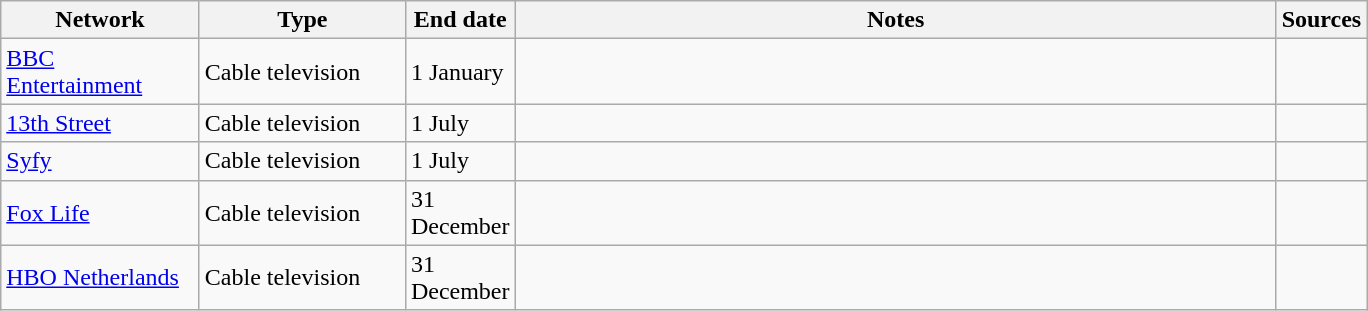<table class="wikitable">
<tr>
<th style="text-align:center; width:125px">Network</th>
<th style="text-align:center; width:130px">Type</th>
<th style="text-align:center; width:60px">End date</th>
<th style="text-align:center; width:500px">Notes</th>
<th style="text-align:center; width:30px">Sources</th>
</tr>
<tr>
<td><a href='#'>BBC Entertainment</a></td>
<td>Cable television</td>
<td>1 January</td>
<td></td>
<td></td>
</tr>
<tr>
<td><a href='#'>13th Street</a></td>
<td>Cable television</td>
<td>1 July</td>
<td></td>
<td></td>
</tr>
<tr>
<td><a href='#'>Syfy</a></td>
<td>Cable television</td>
<td>1 July</td>
<td></td>
<td></td>
</tr>
<tr>
<td><a href='#'>Fox Life</a></td>
<td>Cable television</td>
<td>31 December</td>
<td></td>
<td></td>
</tr>
<tr>
<td><a href='#'>HBO Netherlands</a></td>
<td>Cable television</td>
<td>31 December</td>
<td></td>
<td></td>
</tr>
</table>
